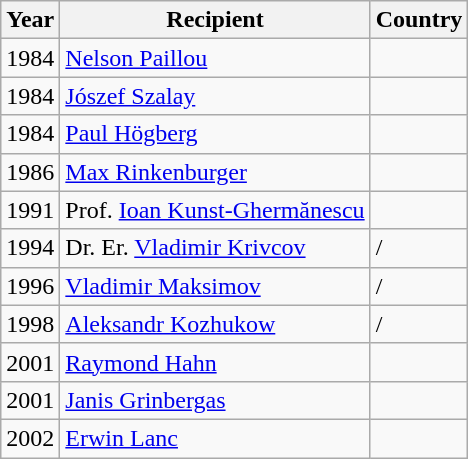<table class="wikitable">
<tr>
<th>Year</th>
<th>Recipient</th>
<th>Country</th>
</tr>
<tr>
<td>1984</td>
<td><a href='#'>Nelson Paillou</a></td>
<td></td>
</tr>
<tr>
<td>1984</td>
<td><a href='#'>Jószef Szalay</a></td>
<td></td>
</tr>
<tr>
<td>1984</td>
<td><a href='#'>Paul Högberg</a></td>
<td></td>
</tr>
<tr>
<td>1986</td>
<td><a href='#'>Max Rinkenburger</a></td>
<td></td>
</tr>
<tr>
<td>1991</td>
<td>Prof. <a href='#'>Ioan Kunst-Ghermănescu</a></td>
<td></td>
</tr>
<tr>
<td>1994</td>
<td>Dr. Er. <a href='#'>Vladimir Krivcov</a></td>
<td> / </td>
</tr>
<tr>
<td>1996</td>
<td><a href='#'>Vladimir Maksimov</a></td>
<td> / </td>
</tr>
<tr>
<td>1998</td>
<td><a href='#'>Aleksandr Kozhukow</a></td>
<td> / </td>
</tr>
<tr>
<td>2001</td>
<td><a href='#'>Raymond Hahn</a></td>
<td></td>
</tr>
<tr>
<td>2001</td>
<td><a href='#'>Janis Grinbergas</a></td>
<td></td>
</tr>
<tr>
<td>2002</td>
<td><a href='#'>Erwin Lanc</a></td>
<td></td>
</tr>
</table>
